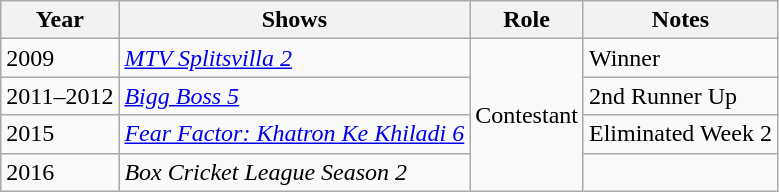<table class="wikitable">
<tr>
<th>Year</th>
<th>Shows</th>
<th>Role</th>
<th>Notes</th>
</tr>
<tr>
<td>2009</td>
<td><em><a href='#'>MTV Splitsvilla 2</a></em></td>
<td rowspan="4">Contestant</td>
<td>Winner</td>
</tr>
<tr>
<td>2011–2012</td>
<td><em><a href='#'>Bigg Boss 5</a></em></td>
<td>2nd Runner Up</td>
</tr>
<tr>
<td>2015</td>
<td><em><a href='#'>Fear Factor: Khatron Ke Khiladi 6</a></em></td>
<td>Eliminated Week 2</td>
</tr>
<tr>
<td>2016</td>
<td><em>Box Cricket League Season 2</em></td>
<td></td>
</tr>
</table>
